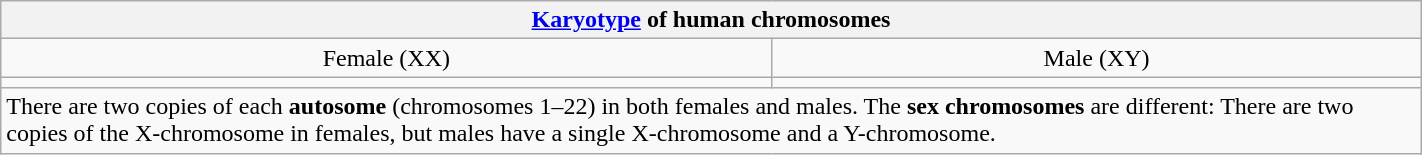<table class="wikitable" style="width: 75%; margin: 1em auto 1em auto;">
<tr>
<th colspan="2"><a href='#'>Karyotype</a> of human chromosomes</th>
</tr>
<tr>
<td align="center">Female (XX)</td>
<td align="center">Male (XY)</td>
</tr>
<tr>
<td></td>
<td></td>
</tr>
<tr>
<td colspan="2">There are two copies of each <strong>autosome</strong> (chromosomes 1–22) in both females and males. The <strong>sex chromosomes</strong> are different: There are two copies of the X-chromosome in females, but males have a single X-chromosome and a Y-chromosome.</td>
</tr>
</table>
